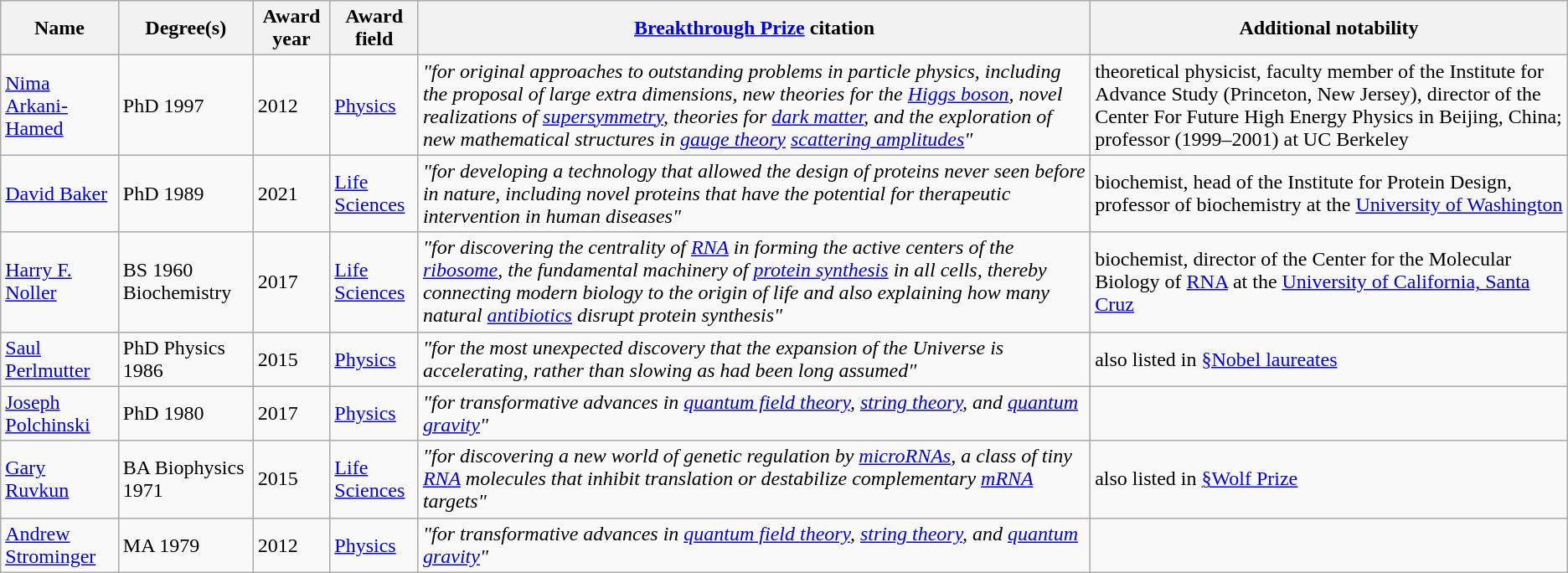<table class = "wikitable sortable">
<tr>
<th scope = "col">Name</th>
<th scope = "col">Degree(s)</th>
<th scope = "col">Award year</th>
<th scope = "col">Award field</th>
<th scope = "col"><a href='#'>Breakthrough Prize</a> citation</th>
<th scope = "col" class="unsortable">Additional notability</th>
</tr>
<tr>
<td data-sort-value="Arkani-Hamed, Nima"><a href='#'>Nima Arkani-Hamed</a></td>
<td data-sort-value="phd 1997">PhD 1997</td>
<td>2012</td>
<td><a href='#'>Physics</a></td>
<td><em>"for original approaches to outstanding problems in particle physics, including the proposal of large extra dimensions, new theories for the <a href='#'>Higgs boson</a>, novel realizations of <a href='#'>supersymmetry</a>, theories for <a href='#'>dark matter</a>, and the exploration of new mathematical structures in <a href='#'>gauge theory</a> <a href='#'>scattering amplitudes</a>"</em></td>
<td>theoretical physicist, faculty member of the Institute for Advance Study (Princeton, New Jersey), director of the Center For Future High Energy Physics in Beijing, China; professor (1999–2001) at UC Berkeley</td>
</tr>
<tr>
<td data-sort-value="Baker, David"><a href='#'>David Baker</a></td>
<td data-sort-value="phd 1989">PhD 1989</td>
<td>2021</td>
<td><a href='#'>Life Sciences</a></td>
<td><em>"for developing a technology that allowed the design of proteins never seen before in nature, including novel proteins that have the potential for therapeutic intervention in human diseases"</em></td>
<td>biochemist, head of the Institute for Protein Design, professor of biochemistry at the <a href='#'>University of Washington</a></td>
</tr>
<tr>
<td data-sort-value="Noller, Harry"><a href='#'>Harry F. Noller</a></td>
<td data-sort-value="b 1960 s">BS 1960 Biochemistry</td>
<td>2017</td>
<td><a href='#'>Life Sciences</a></td>
<td><em>"for discovering the centrality of <a href='#'>RNA</a> in forming the active centers of the <a href='#'>ribosome</a>, the fundamental machinery of <a href='#'>protein synthesis</a> in all cells, thereby connecting modern biology to the origin of life and also explaining how many natural <a href='#'>antibiotics</a> disrupt protein synthesis"</em></td>
<td>biochemist, director of the Center for the Molecular Biology of <a href='#'>RNA</a> at the <a href='#'>University of California, Santa Cruz</a></td>
</tr>
<tr>
<td data-sort-value="Perlmutter, Saul "><a href='#'>Saul Perlmutter</a></td>
<td data-sort-value="phd 1986">PhD Physics 1986</td>
<td>2015</td>
<td><a href='#'>Physics</a></td>
<td><em>"for the most unexpected discovery that the expansion of the Universe is accelerating, rather than slowing as had been long assumed"</em></td>
<td>also listed in <a href='#'>§Nobel laureates</a></td>
</tr>
<tr>
<td data-sort-value="Polchinski, Joseph"><a href='#'>Joseph Polchinski</a></td>
<td data-sort-value="phd 1980">PhD 1980</td>
<td>2017</td>
<td><a href='#'>Physics</a></td>
<td><em>"for transformative advances in <a href='#'>quantum field theory</a>, <a href='#'>string theory</a>, and <a href='#'>quantum gravity</a>"</em></td>
<td></td>
</tr>
<tr>
<td data-sort-value="Ruvkun, Gary"><a href='#'>Gary Ruvkun</a></td>
<td data-sort-value="b 1971 a">BA Biophysics 1971</td>
<td>2015</td>
<td><a href='#'>Life Sciences</a></td>
<td><em>"for discovering a new world of genetic regulation by <a href='#'>microRNAs</a>, a class of tiny <a href='#'>RNA</a> molecules that inhibit translation or destabilize complementary <a href='#'>mRNA</a> targets"</em></td>
<td>also listed in <a href='#'>§Wolf Prize</a></td>
</tr>
<tr>
<td data-sort-value="Strominger, Andrew"><a href='#'>Andrew Strominger</a></td>
<td data-sort-value="m 1979 a">MA 1979</td>
<td>2012</td>
<td><a href='#'>Physics</a></td>
<td><em>"for transformative advances in <a href='#'>quantum field theory</a>, <a href='#'>string theory</a>, and <a href='#'>quantum gravity</a>"</em></td>
<td></td>
</tr>
</table>
